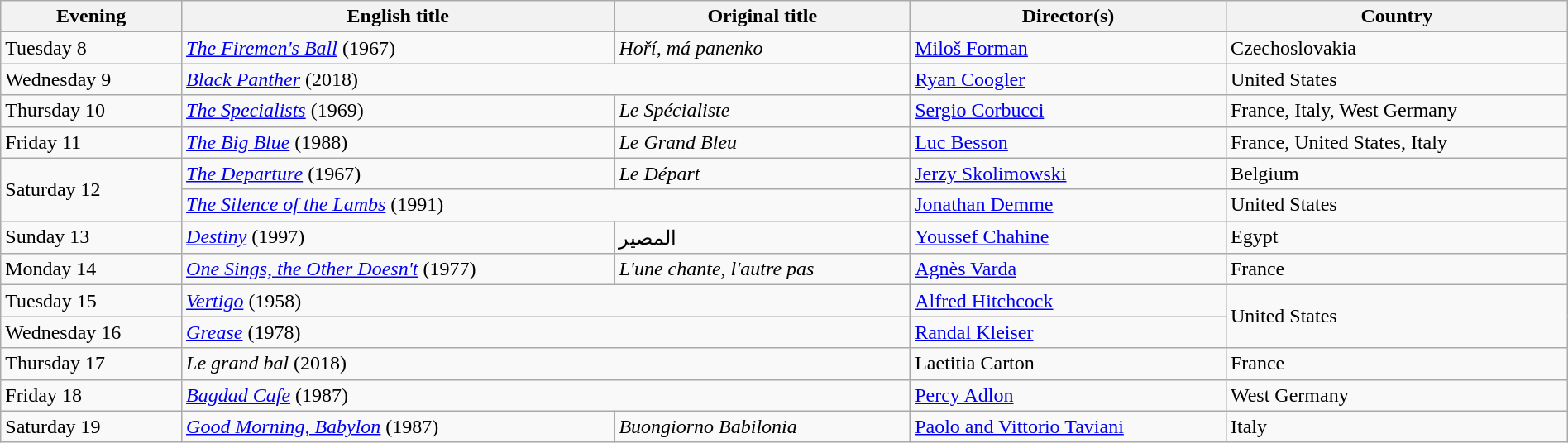<table class="wikitable" style="width:100%;" cellpadding="5">
<tr>
<th scope="col">Evening</th>
<th scope="col">English title</th>
<th scope="col">Original title</th>
<th scope="col">Director(s)</th>
<th scope="col">Country</th>
</tr>
<tr>
<td>Tuesday 8</td>
<td><em><a href='#'>The Firemen's Ball</a></em> (1967)</td>
<td><em>Hoří, má panenko</em></td>
<td><a href='#'>Miloš Forman</a></td>
<td>Czechoslovakia</td>
</tr>
<tr>
<td>Wednesday 9</td>
<td colspan=2><em><a href='#'>Black Panther</a></em> (2018)</td>
<td><a href='#'>Ryan Coogler</a></td>
<td>United States</td>
</tr>
<tr>
<td>Thursday 10</td>
<td><em><a href='#'>The Specialists</a></em> (1969)</td>
<td><em>Le Spécialiste</em></td>
<td><a href='#'>Sergio Corbucci</a></td>
<td>France, Italy, West Germany</td>
</tr>
<tr>
<td>Friday 11</td>
<td><em><a href='#'>The Big Blue</a></em> (1988)</td>
<td><em>Le Grand Bleu</em></td>
<td><a href='#'>Luc Besson</a></td>
<td>France, United States, Italy</td>
</tr>
<tr>
<td rowspan="2">Saturday 12</td>
<td><em><a href='#'>The Departure</a></em> (1967)</td>
<td><em>Le Départ</em></td>
<td><a href='#'>Jerzy Skolimowski</a></td>
<td>Belgium</td>
</tr>
<tr>
<td colspan=2><em><a href='#'>The Silence of the Lambs</a></em> (1991)</td>
<td><a href='#'>Jonathan Demme</a></td>
<td>United States</td>
</tr>
<tr>
<td>Sunday 13</td>
<td><em><a href='#'>Destiny</a></em> (1997)</td>
<td>المصير</td>
<td><a href='#'>Youssef Chahine</a></td>
<td>Egypt</td>
</tr>
<tr>
<td>Monday 14</td>
<td><em><a href='#'>One Sings, the Other Doesn't</a></em> (1977)</td>
<td><em>L'une chante, l'autre pas</em></td>
<td><a href='#'>Agnès Varda</a></td>
<td>France</td>
</tr>
<tr>
<td>Tuesday 15</td>
<td colspan=2><em><a href='#'>Vertigo</a></em> (1958)</td>
<td><a href='#'>Alfred Hitchcock</a></td>
<td rowspan="2">United States</td>
</tr>
<tr>
<td>Wednesday 16</td>
<td colspan=2><em><a href='#'>Grease</a></em> (1978)</td>
<td><a href='#'>Randal Kleiser</a></td>
</tr>
<tr>
<td>Thursday 17</td>
<td colspan=2><em>Le grand bal</em> (2018)</td>
<td>Laetitia Carton</td>
<td>France</td>
</tr>
<tr>
<td>Friday 18</td>
<td colspan=2><em><a href='#'>Bagdad Cafe</a></em> (1987)</td>
<td><a href='#'>Percy Adlon</a></td>
<td>West Germany</td>
</tr>
<tr>
<td>Saturday 19</td>
<td><em><a href='#'>Good Morning, Babylon</a></em> (1987)</td>
<td><em>Buongiorno Babilonia</em></td>
<td><a href='#'>Paolo and Vittorio Taviani</a></td>
<td>Italy</td>
</tr>
</table>
